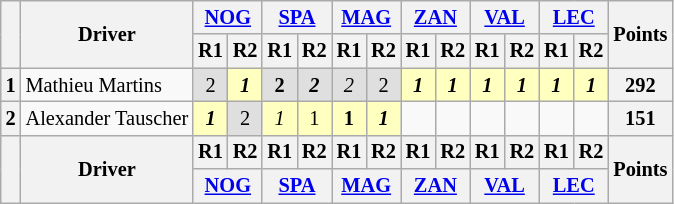<table class="wikitable" style="font-size:85%;">
<tr>
<th rowspan=2></th>
<th rowspan=2>Driver</th>
<th colspan=2><a href='#'>NOG</a><br></th>
<th colspan=2><a href='#'>SPA</a><br></th>
<th colspan=2><a href='#'>MAG</a><br></th>
<th colspan=2><a href='#'>ZAN</a><br></th>
<th colspan=2><a href='#'>VAL</a><br></th>
<th colspan=2><a href='#'>LEC</a><br></th>
<th rowspan=2>Points</th>
</tr>
<tr>
<th>R1</th>
<th>R2</th>
<th>R1</th>
<th>R2</th>
<th>R1</th>
<th>R2</th>
<th>R1</th>
<th>R2</th>
<th>R1</th>
<th>R2</th>
<th>R1</th>
<th>R2</th>
</tr>
<tr>
<th>1</th>
<td> Mathieu Martins</td>
<td style="background:#DFDFDF" align=center>2</td>
<td style="background:#FFFFBF" align=center><strong><em>1</em></strong></td>
<td style="background:#DFDFDF" align=center><strong>2</strong></td>
<td style="background:#DFDFDF" align=center><strong><em>2</em></strong></td>
<td style="background:#DFDFDF" align=center><em>2</em></td>
<td style="background:#DFDFDF" align=center>2</td>
<td style="background:#FFFFBF" align=center><strong><em>1</em></strong></td>
<td style="background:#FFFFBF" align=center><strong><em>1</em></strong></td>
<td style="background:#FFFFBF" align=center><strong><em>1</em></strong></td>
<td style="background:#FFFFBF" align=center><strong><em>1</em></strong></td>
<td style="background:#FFFFBF" align=center><strong><em>1</em></strong></td>
<td style="background:#FFFFBF" align=center><strong><em>1</em></strong></td>
<th>292</th>
</tr>
<tr>
<th>2</th>
<td> Alexander Tauscher</td>
<td style="background:#FFFFBF" align=center><strong><em>1</em></strong></td>
<td style="background:#DFDFDF" align=center>2</td>
<td style="background:#FFFFBF" align=center><em>1</em></td>
<td style="background:#FFFFBF" align=center>1</td>
<td style="background:#FFFFBF" align=center><strong>1</strong></td>
<td style="background:#FFFFBF" align=center><strong><em>1</em></strong></td>
<td></td>
<td></td>
<td></td>
<td></td>
<td></td>
<td></td>
<th>151</th>
</tr>
<tr>
<th rowspan=2></th>
<th rowspan=2>Driver</th>
<th>R1</th>
<th>R2</th>
<th>R1</th>
<th>R2</th>
<th>R1</th>
<th>R2</th>
<th>R1</th>
<th>R2</th>
<th>R1</th>
<th>R2</th>
<th>R1</th>
<th>R2</th>
<th rowspan=2>Points</th>
</tr>
<tr>
<th colspan=2><a href='#'>NOG</a><br></th>
<th colspan=2><a href='#'>SPA</a><br></th>
<th colspan=2><a href='#'>MAG</a><br></th>
<th colspan=2><a href='#'>ZAN</a><br></th>
<th colspan=2><a href='#'>VAL</a><br></th>
<th colspan=2><a href='#'>LEC</a><br></th>
</tr>
</table>
